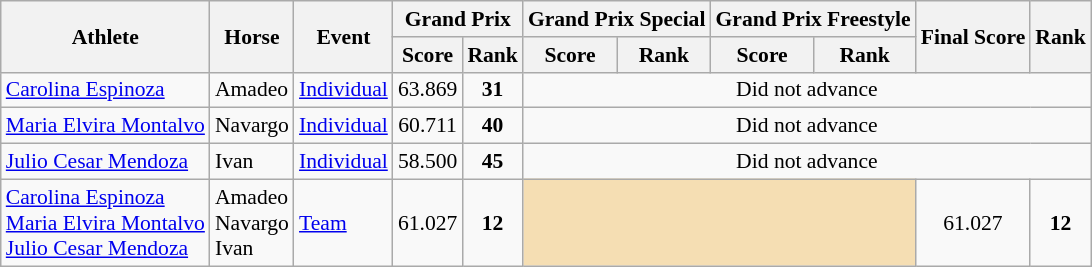<table class="wikitable" border="1" style="font-size:90%">
<tr>
<th rowspan=2>Athlete</th>
<th rowspan=2>Horse</th>
<th rowspan=2>Event</th>
<th colspan=2>Grand Prix</th>
<th colspan=2>Grand Prix Special</th>
<th colspan=2>Grand Prix Freestyle</th>
<th rowspan=2>Final Score</th>
<th rowspan=2>Rank</th>
</tr>
<tr>
<th>Score</th>
<th>Rank</th>
<th>Score</th>
<th>Rank</th>
<th>Score</th>
<th>Rank</th>
</tr>
<tr>
<td><a href='#'>Carolina Espinoza</a></td>
<td>Amadeo</td>
<td><a href='#'>Individual</a></td>
<td align=center>63.869</td>
<td align=center><strong>31</strong></td>
<td align=center colspan="7">Did not advance</td>
</tr>
<tr>
<td><a href='#'>Maria Elvira Montalvo</a></td>
<td>Navargo</td>
<td><a href='#'>Individual</a></td>
<td align=center>60.711</td>
<td align=center><strong>40</strong></td>
<td align=center colspan="7">Did not advance</td>
</tr>
<tr>
<td><a href='#'>Julio Cesar Mendoza</a></td>
<td>Ivan</td>
<td><a href='#'>Individual</a></td>
<td align=center>58.500</td>
<td align=center><strong>45</strong></td>
<td align=center colspan="7">Did not advance</td>
</tr>
<tr>
<td><a href='#'>Carolina Espinoza</a><br><a href='#'>Maria Elvira Montalvo</a><br><a href='#'>Julio Cesar Mendoza</a></td>
<td>Amadeo<br>Navargo<br>Ivan</td>
<td><a href='#'>Team</a></td>
<td align=center>61.027</td>
<td align=center><strong>12</strong></td>
<td colspan=4 bgcolor=wheat></td>
<td align=center>61.027</td>
<td align=center><strong>12</strong></td>
</tr>
</table>
